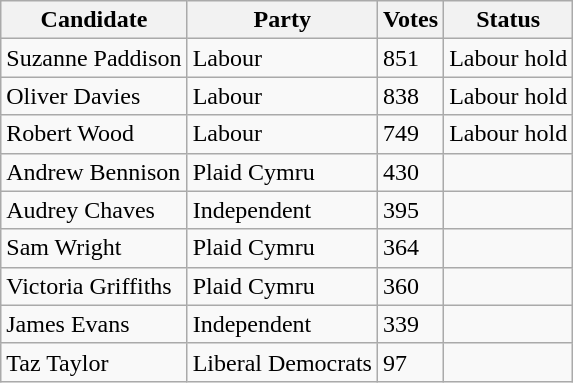<table class="wikitable sortable">
<tr>
<th>Candidate</th>
<th>Party</th>
<th>Votes</th>
<th>Status</th>
</tr>
<tr>
<td>Suzanne Paddison</td>
<td>Labour</td>
<td>851</td>
<td>Labour hold</td>
</tr>
<tr>
<td>Oliver Davies</td>
<td>Labour</td>
<td>838</td>
<td>Labour hold</td>
</tr>
<tr>
<td>Robert Wood</td>
<td>Labour</td>
<td>749</td>
<td>Labour hold</td>
</tr>
<tr>
<td>Andrew Bennison</td>
<td>Plaid Cymru</td>
<td>430</td>
<td></td>
</tr>
<tr>
<td>Audrey Chaves</td>
<td>Independent</td>
<td>395</td>
<td></td>
</tr>
<tr>
<td>Sam Wright</td>
<td>Plaid Cymru</td>
<td>364</td>
<td></td>
</tr>
<tr>
<td>Victoria Griffiths</td>
<td>Plaid Cymru</td>
<td>360</td>
<td></td>
</tr>
<tr>
<td>James Evans</td>
<td>Independent</td>
<td>339</td>
<td></td>
</tr>
<tr>
<td>Taz Taylor</td>
<td>Liberal Democrats</td>
<td>97</td>
<td></td>
</tr>
</table>
